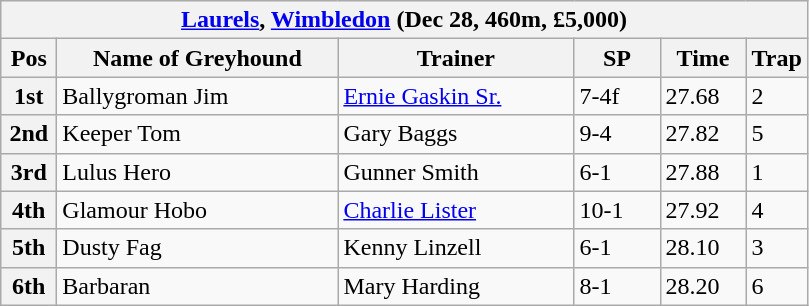<table class="wikitable">
<tr>
<th colspan="6"><a href='#'>Laurels</a>, <a href='#'>Wimbledon</a> (Dec 28, 460m, £5,000)</th>
</tr>
<tr>
<th width=30>Pos</th>
<th width=180>Name of Greyhound</th>
<th width=150>Trainer</th>
<th width=50>SP</th>
<th width=50>Time</th>
<th width=30>Trap</th>
</tr>
<tr>
<th>1st</th>
<td>Ballygroman Jim</td>
<td><a href='#'>Ernie Gaskin Sr.</a></td>
<td>7-4f</td>
<td>27.68</td>
<td>2</td>
</tr>
<tr>
<th>2nd</th>
<td>Keeper Tom</td>
<td>Gary Baggs</td>
<td>9-4</td>
<td>27.82</td>
<td>5</td>
</tr>
<tr>
<th>3rd</th>
<td>Lulus Hero</td>
<td>Gunner Smith</td>
<td>6-1</td>
<td>27.88</td>
<td>1</td>
</tr>
<tr>
<th>4th</th>
<td>Glamour Hobo</td>
<td><a href='#'>Charlie Lister</a></td>
<td>10-1</td>
<td>27.92</td>
<td>4</td>
</tr>
<tr>
<th>5th</th>
<td>Dusty Fag</td>
<td>Kenny Linzell</td>
<td>6-1</td>
<td>28.10</td>
<td>3</td>
</tr>
<tr>
<th>6th</th>
<td>Barbaran</td>
<td>Mary Harding</td>
<td>8-1</td>
<td>28.20</td>
<td>6</td>
</tr>
</table>
